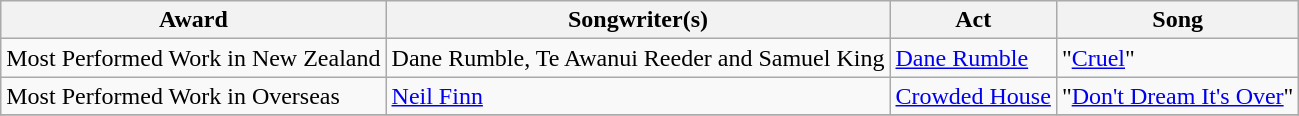<table class="wikitable">
<tr>
<th>Award</th>
<th>Songwriter(s)</th>
<th>Act</th>
<th>Song</th>
</tr>
<tr>
<td>Most Performed Work in New Zealand</td>
<td>Dane Rumble, Te Awanui Reeder and Samuel King</td>
<td><a href='#'>Dane Rumble</a></td>
<td>"<a href='#'>Cruel</a>"</td>
</tr>
<tr>
<td>Most Performed Work in Overseas</td>
<td><a href='#'>Neil Finn</a></td>
<td><a href='#'>Crowded House</a></td>
<td>"<a href='#'>Don't Dream It's Over</a>"</td>
</tr>
<tr>
</tr>
</table>
